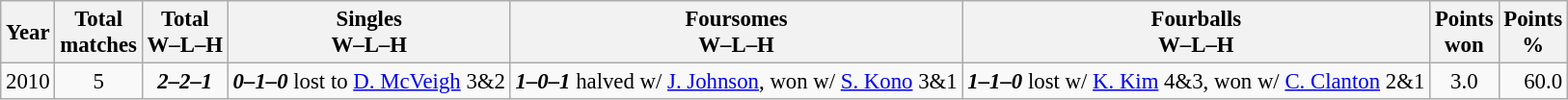<table class="wikitable" style="text-align:center; font-size: 95%;">
<tr>
<th>Year</th>
<th>Total<br>matches</th>
<th>Total<br>W–L–H</th>
<th>Singles<br>W–L–H</th>
<th>Foursomes<br>W–L–H</th>
<th>Fourballs<br>W–L–H</th>
<th>Points<br>won</th>
<th>Points<br>%</th>
</tr>
<tr>
<td>2010</td>
<td>5</td>
<td><strong><em>2–2–1</em></strong></td>
<td><strong><em>0–1–0</em></strong> lost to <a href='#'>D. McVeigh</a> 3&2</td>
<td><strong><em>1–0–1</em></strong> halved w/ <a href='#'>J. Johnson</a>, won w/ <a href='#'>S. Kono</a> 3&1</td>
<td><strong><em>1–1–0</em></strong> lost w/ <a href='#'>K. Kim</a> 4&3, won w/ <a href='#'>C. Clanton</a> 2&1</td>
<td>3.0</td>
<td align="right">60.0</td>
</tr>
</table>
